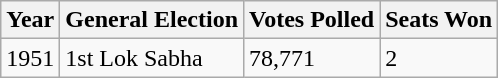<table class="wikitable">
<tr>
<th>Year</th>
<th>General Election</th>
<th>Votes Polled</th>
<th>Seats Won</th>
</tr>
<tr>
<td>1951</td>
<td>1st Lok Sabha</td>
<td>78,771</td>
<td>2</td>
</tr>
</table>
